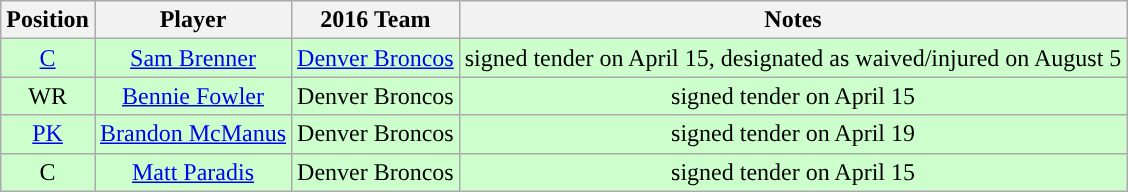<table class="wikitable" style="text-align:center">
<tr>
<th>Position</th>
<th>Player</th>
<th>2016 Team</th>
<th>Notes</th>
</tr>
<tr style="background:#cfc">
<td><a href='#'>C</a></td>
<td><a href='#'>Sam Brenner</a></td>
<td><a href='#'>Denver Broncos</a></td>
<td>signed tender on April 15, designated as waived/injured on August 5</td>
</tr>
<tr style="background:#cfc">
<td>WR</td>
<td><a href='#'>Bennie Fowler</a></td>
<td>Denver Broncos</td>
<td>signed tender on April 15</td>
</tr>
<tr style="background:#cfc">
<td><a href='#'>PK</a></td>
<td><a href='#'>Brandon McManus</a></td>
<td>Denver Broncos</td>
<td>signed tender on April 19</td>
</tr>
<tr style="background:#cfc">
<td>C</td>
<td><a href='#'>Matt Paradis</a></td>
<td>Denver Broncos</td>
<td>signed tender on April 15</td>
</tr>
</table>
